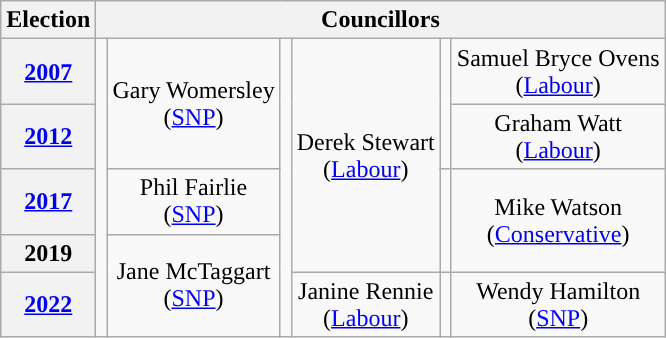<table class="wikitable" style="text-align:center">
<tr>
<th>Election</th>
<th colspan=8>Councillors</th>
</tr>
<tr>
<th><a href='#'>2007</a></th>
<td rowspan=5; style="background-color: "></td>
<td rowspan=2>Gary Womersley<br>(<a href='#'>SNP</a>)</td>
<td rowspan=5; style="background-color: "></td>
<td rowspan=4>Derek Stewart<br>(<a href='#'>Labour</a>)</td>
<td rowspan=2; style="background-color: "></td>
<td rowspan=1>Samuel Bryce Ovens<br>(<a href='#'>Labour</a>)</td>
</tr>
<tr>
<th><a href='#'>2012</a></th>
<td rowspan=1>Graham Watt<br>(<a href='#'>Labour</a>)</td>
</tr>
<tr>
<th><a href='#'>2017</a></th>
<td rowspan=1>Phil Fairlie<br>(<a href='#'>SNP</a>)</td>
<td rowspan=2; style="background-color: "></td>
<td rowspan=2>Mike Watson<br>(<a href='#'>Conservative</a>)</td>
</tr>
<tr>
<th>2019</th>
<td rowspan=2>Jane McTaggart<br>(<a href='#'>SNP</a>)</td>
</tr>
<tr>
<th><a href='#'>2022</a></th>
<td rowspan=1>Janine Rennie<br>(<a href='#'>Labour</a>)</td>
<td rowspan=1; style="background-color: "></td>
<td rowspan=1>Wendy Hamilton<br>(<a href='#'>SNP</a>)</td>
</tr>
</table>
